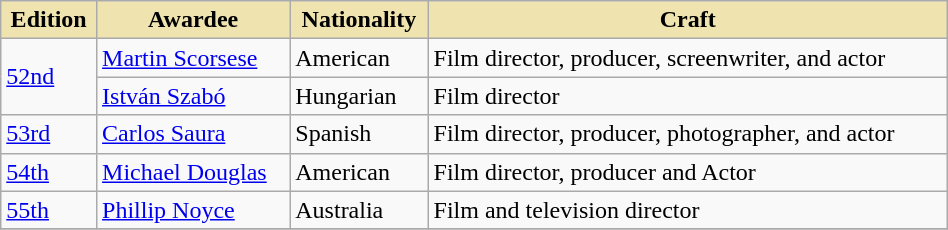<table class="wikitable plainrowheaders" style="width:50%;">
<tr>
<th scope="col" style="background-color:#EFE4B0;">Edition</th>
<th scope="col" style="background-color:#EFE4B0;">Awardee</th>
<th scope="col" style="background-color:#EFE4B0;">Nationality</th>
<th scope="col" style="background-color:#EFE4B0;">Craft</th>
</tr>
<tr>
<td rowspan=2><a href='#'>52nd</a></td>
<td><a href='#'>Martin Scorsese</a></td>
<td>American</td>
<td>Film director, producer, screenwriter, and actor</td>
</tr>
<tr>
<td><a href='#'>István Szabó</a></td>
<td>Hungarian</td>
<td>Film director</td>
</tr>
<tr>
<td><a href='#'>53rd</a></td>
<td><a href='#'>Carlos Saura</a></td>
<td>Spanish</td>
<td>Film director, producer, photographer, and actor</td>
</tr>
<tr>
<td><a href='#'>54th</a></td>
<td><a href='#'>Michael Douglas</a></td>
<td>American</td>
<td>Film director, producer and Actor</td>
</tr>
<tr>
<td><a href='#'>55th</a></td>
<td><a href='#'>Phillip Noyce</a></td>
<td>Australia</td>
<td>Film and television director</td>
</tr>
<tr>
</tr>
</table>
